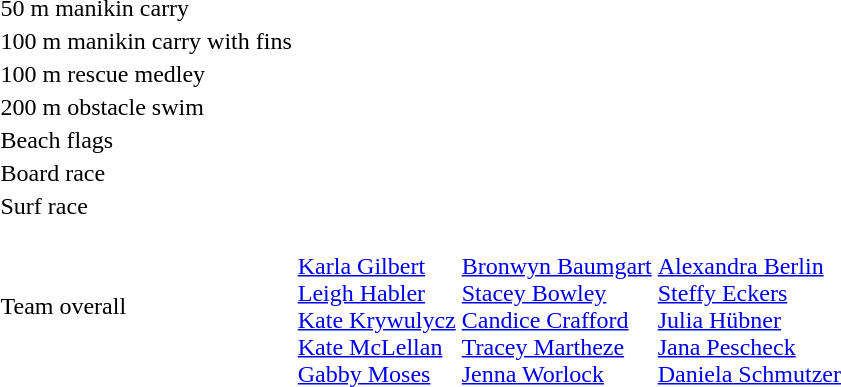<table>
<tr>
<td>50 m manikin carry<br></td>
<td></td>
<td></td>
<td></td>
</tr>
<tr>
<td>100 m manikin carry with fins<br></td>
<td></td>
<td></td>
<td></td>
</tr>
<tr>
<td>100 m rescue medley<br></td>
<td></td>
<td></td>
<td></td>
</tr>
<tr>
<td>200 m obstacle swim<br></td>
<td></td>
<td></td>
<td></td>
</tr>
<tr>
<td>Beach flags<br></td>
<td></td>
<td></td>
<td></td>
</tr>
<tr>
<td>Board race<br></td>
<td></td>
<td></td>
<td></td>
</tr>
<tr>
<td>Surf race<br></td>
<td></td>
<td></td>
<td></td>
</tr>
<tr>
<td>Team overall<br></td>
<td><br><a href='#'>Karla Gilbert</a><br><a href='#'>Leigh Habler</a><br><a href='#'>Kate Krywulycz</a><br><a href='#'>Kate McLellan</a><br><a href='#'>Gabby Moses</a></td>
<td><br><a href='#'>Bronwyn Baumgart</a><br><a href='#'>Stacey Bowley</a><br><a href='#'>Candice Crafford</a><br><a href='#'>Tracey Martheze</a><br><a href='#'>Jenna Worlock</a></td>
<td><br><a href='#'>Alexandra Berlin</a><br><a href='#'>Steffy Eckers</a><br><a href='#'>Julia Hübner</a><br><a href='#'>Jana Pescheck</a><br><a href='#'>Daniela Schmutzer</a></td>
</tr>
</table>
